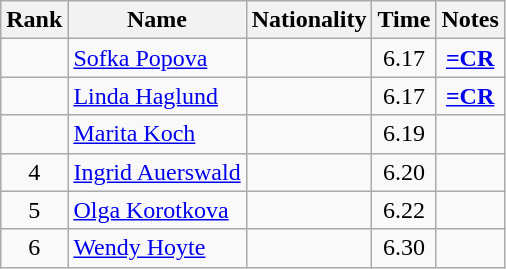<table class="wikitable sortable" style="text-align:center">
<tr>
<th>Rank</th>
<th>Name</th>
<th>Nationality</th>
<th>Time</th>
<th>Notes</th>
</tr>
<tr>
<td></td>
<td align="left"><a href='#'>Sofka Popova</a></td>
<td align=left></td>
<td>6.17</td>
<td><strong><a href='#'>=CR</a></strong></td>
</tr>
<tr>
<td></td>
<td align="left"><a href='#'>Linda Haglund</a></td>
<td align=left></td>
<td>6.17</td>
<td><strong><a href='#'>=CR</a></strong></td>
</tr>
<tr>
<td></td>
<td align="left"><a href='#'>Marita Koch</a></td>
<td align=left></td>
<td>6.19</td>
<td></td>
</tr>
<tr>
<td>4</td>
<td align="left"><a href='#'>Ingrid Auerswald</a></td>
<td align=left></td>
<td>6.20</td>
<td></td>
</tr>
<tr>
<td>5</td>
<td align="left"><a href='#'>Olga Korotkova</a></td>
<td align=left></td>
<td>6.22</td>
<td></td>
</tr>
<tr>
<td>6</td>
<td align="left"><a href='#'>Wendy Hoyte</a></td>
<td align=left></td>
<td>6.30</td>
<td></td>
</tr>
</table>
